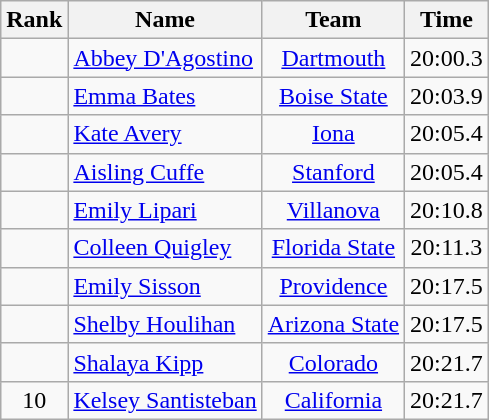<table class="wikitable sortable" style="text-align:center">
<tr>
<th>Rank</th>
<th>Name</th>
<th>Team</th>
<th>Time</th>
</tr>
<tr>
<td></td>
<td align=left> <a href='#'>Abbey D'Agostino</a></td>
<td><a href='#'>Dartmouth</a></td>
<td>20:00.3</td>
</tr>
<tr>
<td></td>
<td align=left> <a href='#'>Emma Bates</a></td>
<td><a href='#'>Boise State</a></td>
<td>20:03.9</td>
</tr>
<tr>
<td></td>
<td align=left> <a href='#'>Kate Avery</a></td>
<td><a href='#'>Iona</a></td>
<td>20:05.4</td>
</tr>
<tr>
<td></td>
<td align=left> <a href='#'>Aisling Cuffe</a></td>
<td><a href='#'>Stanford</a></td>
<td>20:05.4</td>
</tr>
<tr>
<td></td>
<td align=left> <a href='#'>Emily Lipari</a></td>
<td><a href='#'>Villanova</a></td>
<td>20:10.8</td>
</tr>
<tr>
<td></td>
<td align=left> <a href='#'>Colleen Quigley</a></td>
<td><a href='#'>Florida State</a></td>
<td>20:11.3</td>
</tr>
<tr>
<td></td>
<td align=left> <a href='#'>Emily Sisson</a></td>
<td><a href='#'>Providence</a></td>
<td>20:17.5</td>
</tr>
<tr>
<td></td>
<td align=left> <a href='#'>Shelby Houlihan</a></td>
<td><a href='#'>Arizona State</a></td>
<td>20:17.5</td>
</tr>
<tr>
<td></td>
<td align=left> <a href='#'>Shalaya Kipp</a></td>
<td><a href='#'>Colorado</a></td>
<td>20:21.7</td>
</tr>
<tr>
<td>10</td>
<td align=left> <a href='#'>Kelsey Santisteban</a></td>
<td><a href='#'>California</a></td>
<td>20:21.7</td>
</tr>
</table>
